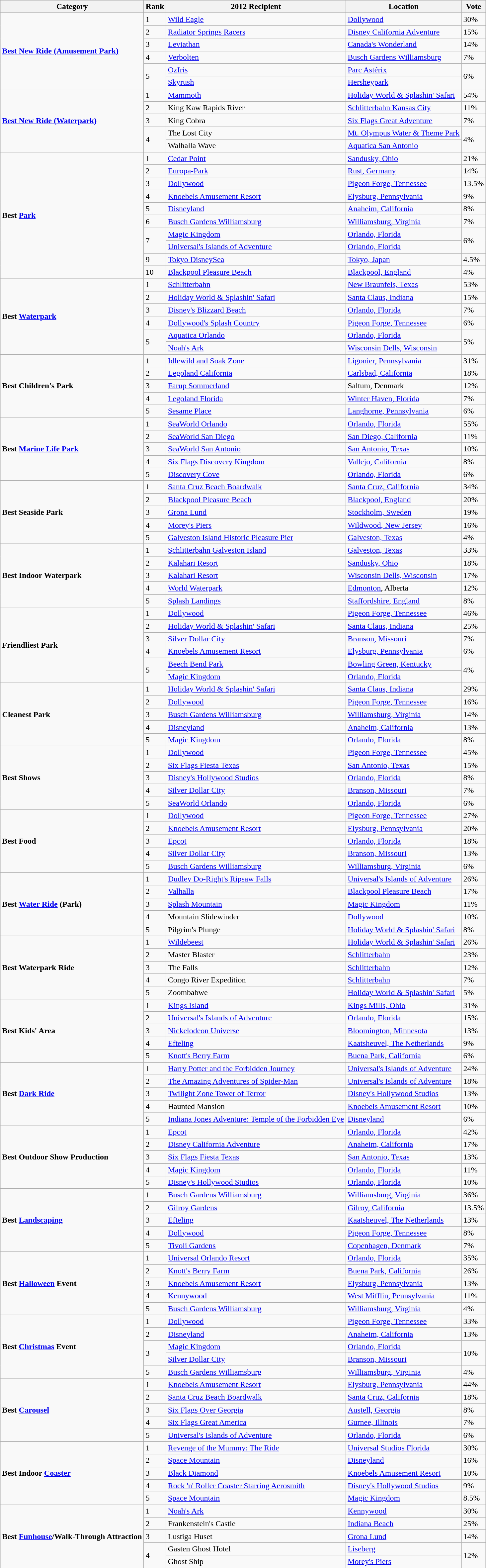<table class= "wikitable sortable" style="margin:1em auto;">
<tr>
<th>Category</th>
<th>Rank</th>
<th>2012 Recipient</th>
<th>Location</th>
<th>Vote</th>
</tr>
<tr>
<td rowspan="6"><strong><a href='#'>Best New Ride (Amusement Park)</a></strong></td>
<td>1</td>
<td><a href='#'>Wild Eagle</a></td>
<td><a href='#'>Dollywood</a></td>
<td>30%</td>
</tr>
<tr>
<td>2</td>
<td><a href='#'>Radiator Springs Racers</a></td>
<td><a href='#'>Disney California Adventure</a></td>
<td>15%</td>
</tr>
<tr>
<td>3</td>
<td><a href='#'>Leviathan</a></td>
<td><a href='#'>Canada's Wonderland</a></td>
<td>14%</td>
</tr>
<tr>
<td>4</td>
<td><a href='#'>Verbolten</a></td>
<td><a href='#'>Busch Gardens Williamsburg</a></td>
<td>7%</td>
</tr>
<tr>
<td rowspan="2">5</td>
<td><a href='#'>OzIris</a></td>
<td><a href='#'>Parc Astérix</a></td>
<td rowspan="2">6%</td>
</tr>
<tr>
<td><a href='#'>Skyrush</a></td>
<td><a href='#'>Hersheypark</a></td>
</tr>
<tr>
<td rowspan="5"><strong><a href='#'>Best New Ride (Waterpark)</a></strong></td>
<td>1</td>
<td><a href='#'>Mammoth</a></td>
<td><a href='#'>Holiday World & Splashin' Safari</a></td>
<td>54%</td>
</tr>
<tr>
<td>2</td>
<td>King Kaw Rapids River</td>
<td><a href='#'>Schlitterbahn Kansas City</a></td>
<td>11%</td>
</tr>
<tr>
<td>3</td>
<td>King Cobra</td>
<td><a href='#'>Six Flags Great Adventure</a></td>
<td>7%</td>
</tr>
<tr>
<td rowspan="2">4</td>
<td>The Lost City</td>
<td><a href='#'>Mt. Olympus Water & Theme Park</a></td>
<td rowspan="2">4%</td>
</tr>
<tr>
<td>Walhalla Wave</td>
<td><a href='#'>Aquatica San Antonio</a></td>
</tr>
<tr>
<td rowspan="10"><strong>Best <a href='#'>Park</a></strong></td>
<td>1</td>
<td><a href='#'>Cedar Point</a></td>
<td><a href='#'>Sandusky, Ohio</a></td>
<td>21%</td>
</tr>
<tr>
<td>2</td>
<td><a href='#'>Europa-Park</a></td>
<td><a href='#'>Rust, Germany</a></td>
<td>14%</td>
</tr>
<tr>
<td>3</td>
<td><a href='#'>Dollywood</a></td>
<td><a href='#'>Pigeon Forge, Tennessee</a></td>
<td>13.5%</td>
</tr>
<tr>
<td>4</td>
<td><a href='#'>Knoebels Amusement Resort</a></td>
<td><a href='#'>Elysburg, Pennsylvania</a></td>
<td>9%</td>
</tr>
<tr>
<td>5</td>
<td><a href='#'>Disneyland</a></td>
<td><a href='#'>Anaheim, California</a></td>
<td>8%</td>
</tr>
<tr>
<td>6</td>
<td><a href='#'>Busch Gardens Williamsburg</a></td>
<td><a href='#'>Williamsburg, Virginia</a></td>
<td>7%</td>
</tr>
<tr>
<td rowspan="2">7</td>
<td><a href='#'>Magic Kingdom</a></td>
<td><a href='#'>Orlando, Florida</a></td>
<td rowspan="2">6%</td>
</tr>
<tr>
<td><a href='#'>Universal's Islands of Adventure</a></td>
<td><a href='#'>Orlando, Florida</a></td>
</tr>
<tr>
<td>9</td>
<td><a href='#'>Tokyo DisneySea</a></td>
<td><a href='#'>Tokyo, Japan</a></td>
<td>4.5%</td>
</tr>
<tr>
<td>10</td>
<td><a href='#'>Blackpool Pleasure Beach</a></td>
<td><a href='#'>Blackpool, England</a></td>
<td>4%</td>
</tr>
<tr>
<td rowspan="6"><strong>Best <a href='#'>Waterpark</a></strong></td>
<td>1</td>
<td><a href='#'>Schlitterbahn</a></td>
<td><a href='#'>New Braunfels, Texas</a></td>
<td>53%</td>
</tr>
<tr>
<td>2</td>
<td><a href='#'>Holiday World & Splashin' Safari</a></td>
<td><a href='#'>Santa Claus, Indiana</a></td>
<td>15%</td>
</tr>
<tr>
<td>3</td>
<td><a href='#'>Disney's Blizzard Beach</a></td>
<td><a href='#'>Orlando, Florida</a></td>
<td>7%</td>
</tr>
<tr>
<td>4</td>
<td><a href='#'>Dollywood's Splash Country</a></td>
<td><a href='#'>Pigeon Forge, Tennessee</a></td>
<td>6%</td>
</tr>
<tr>
<td rowspan="2">5</td>
<td><a href='#'>Aquatica Orlando</a></td>
<td><a href='#'>Orlando, Florida</a></td>
<td rowspan="2">5%</td>
</tr>
<tr>
<td><a href='#'>Noah's Ark</a></td>
<td><a href='#'>Wisconsin Dells, Wisconsin</a></td>
</tr>
<tr>
<td rowspan="5"><strong>Best Children's Park</strong></td>
<td>1</td>
<td><a href='#'>Idlewild and Soak Zone</a></td>
<td><a href='#'>Ligonier, Pennsylvania</a></td>
<td>31%</td>
</tr>
<tr>
<td>2</td>
<td><a href='#'>Legoland California</a></td>
<td><a href='#'>Carlsbad, California</a></td>
<td>18%</td>
</tr>
<tr>
<td>3</td>
<td><a href='#'>Farup Sommerland</a></td>
<td>Saltum, Denmark</td>
<td>12%</td>
</tr>
<tr>
<td>4</td>
<td><a href='#'>Legoland Florida</a></td>
<td><a href='#'>Winter Haven, Florida</a></td>
<td>7%</td>
</tr>
<tr>
<td>5</td>
<td><a href='#'>Sesame Place</a></td>
<td><a href='#'>Langhorne, Pennsylvania</a></td>
<td>6%</td>
</tr>
<tr>
<td rowspan="5"><strong>Best <a href='#'>Marine Life Park</a></strong></td>
<td>1</td>
<td><a href='#'>SeaWorld Orlando</a></td>
<td><a href='#'>Orlando, Florida</a></td>
<td>55%</td>
</tr>
<tr>
<td>2</td>
<td><a href='#'>SeaWorld San Diego</a></td>
<td><a href='#'>San Diego, California</a></td>
<td>11%</td>
</tr>
<tr>
<td>3</td>
<td><a href='#'>SeaWorld San Antonio</a></td>
<td><a href='#'>San Antonio, Texas</a></td>
<td>10%</td>
</tr>
<tr>
<td>4</td>
<td><a href='#'>Six Flags Discovery Kingdom</a></td>
<td><a href='#'>Vallejo, California</a></td>
<td>8%</td>
</tr>
<tr>
<td>5</td>
<td><a href='#'>Discovery Cove</a></td>
<td><a href='#'>Orlando, Florida</a></td>
<td>6%</td>
</tr>
<tr>
<td rowspan="5"><strong>Best Seaside Park</strong></td>
<td>1</td>
<td><a href='#'>Santa Cruz Beach Boardwalk</a></td>
<td><a href='#'>Santa Cruz, California</a></td>
<td>34%</td>
</tr>
<tr>
<td>2</td>
<td><a href='#'>Blackpool Pleasure Beach</a></td>
<td><a href='#'>Blackpool, England</a></td>
<td>20%</td>
</tr>
<tr>
<td>3</td>
<td><a href='#'>Grona Lund</a></td>
<td><a href='#'>Stockholm, Sweden</a></td>
<td>19%</td>
</tr>
<tr>
<td>4</td>
<td><a href='#'>Morey's Piers</a></td>
<td><a href='#'>Wildwood, New Jersey</a></td>
<td>16%</td>
</tr>
<tr>
<td>5</td>
<td><a href='#'>Galveston Island Historic Pleasure Pier</a></td>
<td><a href='#'>Galveston, Texas</a></td>
<td>4%</td>
</tr>
<tr>
<td rowspan="5"><strong>Best Indoor Waterpark</strong></td>
<td>1</td>
<td><a href='#'>Schlitterbahn Galveston Island</a></td>
<td><a href='#'>Galveston, Texas</a></td>
<td>33%</td>
</tr>
<tr>
<td>2</td>
<td><a href='#'>Kalahari Resort</a></td>
<td><a href='#'>Sandusky, Ohio</a></td>
<td>18%</td>
</tr>
<tr>
<td>3</td>
<td><a href='#'>Kalahari Resort</a></td>
<td><a href='#'>Wisconsin Dells, Wisconsin</a></td>
<td>17%</td>
</tr>
<tr>
<td>4</td>
<td><a href='#'>World Waterpark</a></td>
<td><a href='#'>Edmonton</a>, Alberta</td>
<td>12%</td>
</tr>
<tr>
<td>5</td>
<td><a href='#'>Splash Landings</a></td>
<td><a href='#'>Staffordshire, England</a></td>
<td>8%</td>
</tr>
<tr>
<td rowspan="6"><strong>Friendliest Park</strong></td>
<td>1</td>
<td><a href='#'>Dollywood</a></td>
<td><a href='#'>Pigeon Forge, Tennessee</a></td>
<td>46%</td>
</tr>
<tr>
<td>2</td>
<td><a href='#'>Holiday World & Splashin' Safari</a></td>
<td><a href='#'>Santa Claus, Indiana</a></td>
<td>25%</td>
</tr>
<tr>
<td>3</td>
<td><a href='#'>Silver Dollar City</a></td>
<td><a href='#'>Branson, Missouri</a></td>
<td>7%</td>
</tr>
<tr>
<td>4</td>
<td><a href='#'>Knoebels Amusement Resort</a></td>
<td><a href='#'>Elysburg, Pennsylvania</a></td>
<td>6%</td>
</tr>
<tr>
<td rowspan="2">5</td>
<td><a href='#'>Beech Bend Park</a></td>
<td><a href='#'>Bowling Green, Kentucky</a></td>
<td rowspan="2">4%</td>
</tr>
<tr>
<td><a href='#'>Magic Kingdom</a></td>
<td><a href='#'>Orlando, Florida</a></td>
</tr>
<tr>
<td rowspan="5"><strong>Cleanest Park</strong></td>
<td>1</td>
<td><a href='#'>Holiday World & Splashin' Safari</a></td>
<td><a href='#'>Santa Claus, Indiana</a></td>
<td>29%</td>
</tr>
<tr>
<td>2</td>
<td><a href='#'>Dollywood</a></td>
<td><a href='#'>Pigeon Forge, Tennessee</a></td>
<td>16%</td>
</tr>
<tr>
<td>3</td>
<td><a href='#'>Busch Gardens Williamsburg</a></td>
<td><a href='#'>Williamsburg, Virginia</a></td>
<td>14%</td>
</tr>
<tr>
<td>4</td>
<td><a href='#'>Disneyland</a></td>
<td><a href='#'>Anaheim, California</a></td>
<td>13%</td>
</tr>
<tr>
<td>5</td>
<td><a href='#'>Magic Kingdom</a></td>
<td><a href='#'>Orlando, Florida</a></td>
<td>8%</td>
</tr>
<tr>
<td rowspan="5"><strong>Best Shows</strong></td>
<td>1</td>
<td><a href='#'>Dollywood</a></td>
<td><a href='#'>Pigeon Forge, Tennessee</a></td>
<td>45%</td>
</tr>
<tr>
<td>2</td>
<td><a href='#'>Six Flags Fiesta Texas</a></td>
<td><a href='#'>San Antonio, Texas</a></td>
<td>15%</td>
</tr>
<tr>
<td>3</td>
<td><a href='#'>Disney's Hollywood Studios</a></td>
<td><a href='#'>Orlando, Florida</a></td>
<td>8%</td>
</tr>
<tr>
<td>4</td>
<td><a href='#'>Silver Dollar City</a></td>
<td><a href='#'>Branson, Missouri</a></td>
<td>7%</td>
</tr>
<tr>
<td>5</td>
<td><a href='#'>SeaWorld Orlando</a></td>
<td><a href='#'>Orlando, Florida</a></td>
<td>6%</td>
</tr>
<tr>
<td rowspan="5"><strong>Best Food</strong></td>
<td>1</td>
<td><a href='#'>Dollywood</a></td>
<td><a href='#'>Pigeon Forge, Tennessee</a></td>
<td>27%</td>
</tr>
<tr>
<td>2</td>
<td><a href='#'>Knoebels Amusement Resort</a></td>
<td><a href='#'>Elysburg, Pennsylvania</a></td>
<td>20%</td>
</tr>
<tr>
<td>3</td>
<td><a href='#'>Epcot</a></td>
<td><a href='#'>Orlando, Florida</a></td>
<td>18%</td>
</tr>
<tr>
<td>4</td>
<td><a href='#'>Silver Dollar City</a></td>
<td><a href='#'>Branson, Missouri</a></td>
<td>13%</td>
</tr>
<tr>
<td>5</td>
<td><a href='#'>Busch Gardens Williamsburg</a></td>
<td><a href='#'>Williamsburg, Virginia</a></td>
<td>6%</td>
</tr>
<tr>
<td rowspan="5"><strong>Best <a href='#'>Water Ride</a> (Park)</strong></td>
<td>1</td>
<td><a href='#'>Dudley Do-Right's Ripsaw Falls</a></td>
<td><a href='#'>Universal's Islands of Adventure</a></td>
<td>26%</td>
</tr>
<tr>
<td>2</td>
<td><a href='#'>Valhalla</a></td>
<td><a href='#'>Blackpool Pleasure Beach</a></td>
<td>17%</td>
</tr>
<tr>
<td>3</td>
<td><a href='#'>Splash Mountain</a></td>
<td><a href='#'>Magic Kingdom</a></td>
<td>11%</td>
</tr>
<tr>
<td>4</td>
<td>Mountain Slidewinder</td>
<td><a href='#'>Dollywood</a></td>
<td>10%</td>
</tr>
<tr>
<td>5</td>
<td>Pilgrim's Plunge</td>
<td><a href='#'>Holiday World & Splashin' Safari</a></td>
<td>8%</td>
</tr>
<tr>
<td rowspan="5"><strong>Best Waterpark Ride</strong></td>
<td>1</td>
<td><a href='#'>Wildebeest</a></td>
<td><a href='#'>Holiday World & Splashin' Safari</a></td>
<td>26%</td>
</tr>
<tr>
<td>2</td>
<td>Master Blaster</td>
<td><a href='#'>Schlitterbahn</a></td>
<td>23%</td>
</tr>
<tr>
<td>3</td>
<td>The Falls</td>
<td><a href='#'>Schlitterbahn</a></td>
<td>12%</td>
</tr>
<tr>
<td>4</td>
<td>Congo River Expedition</td>
<td><a href='#'>Schlitterbahn</a></td>
<td>7%</td>
</tr>
<tr>
<td>5</td>
<td>Zoombabwe</td>
<td><a href='#'>Holiday World & Splashin' Safari</a></td>
<td>5%</td>
</tr>
<tr>
<td rowspan="5"><strong>Best Kids' Area</strong></td>
<td>1</td>
<td><a href='#'>Kings Island</a></td>
<td><a href='#'>Kings Mills, Ohio</a></td>
<td>31%</td>
</tr>
<tr>
<td>2</td>
<td><a href='#'>Universal's Islands of Adventure</a></td>
<td><a href='#'>Orlando, Florida</a></td>
<td>15%</td>
</tr>
<tr>
<td>3</td>
<td><a href='#'>Nickelodeon Universe</a></td>
<td><a href='#'>Bloomington, Minnesota</a></td>
<td>13%</td>
</tr>
<tr>
<td>4</td>
<td><a href='#'>Efteling</a></td>
<td><a href='#'>Kaatsheuvel, The Netherlands</a></td>
<td>9%</td>
</tr>
<tr>
<td>5</td>
<td><a href='#'>Knott's Berry Farm</a></td>
<td><a href='#'>Buena Park, California</a></td>
<td>6%</td>
</tr>
<tr>
<td rowspan="5"><strong>Best <a href='#'>Dark Ride</a></strong></td>
<td>1</td>
<td><a href='#'>Harry Potter and the Forbidden Journey</a></td>
<td><a href='#'>Universal's Islands of Adventure</a></td>
<td>24%</td>
</tr>
<tr>
<td>2</td>
<td><a href='#'>The Amazing Adventures of Spider-Man</a></td>
<td><a href='#'>Universal's Islands of Adventure</a></td>
<td>18%</td>
</tr>
<tr>
<td>3</td>
<td><a href='#'>Twilight Zone Tower of Terror</a></td>
<td><a href='#'>Disney's Hollywood Studios</a></td>
<td>13%</td>
</tr>
<tr>
<td>4</td>
<td>Haunted Mansion</td>
<td><a href='#'>Knoebels Amusement Resort</a></td>
<td>10%</td>
</tr>
<tr>
<td>5</td>
<td><a href='#'>Indiana Jones Adventure: Temple of the Forbidden Eye</a></td>
<td><a href='#'>Disneyland</a></td>
<td>6%</td>
</tr>
<tr>
<td rowspan="5"><strong>Best Outdoor Show Production</strong></td>
<td>1</td>
<td><a href='#'>Epcot</a></td>
<td><a href='#'>Orlando, Florida</a></td>
<td>42%</td>
</tr>
<tr>
<td>2</td>
<td><a href='#'>Disney California Adventure</a></td>
<td><a href='#'>Anaheim, California</a></td>
<td>17%</td>
</tr>
<tr>
<td>3</td>
<td><a href='#'>Six Flags Fiesta Texas</a></td>
<td><a href='#'>San Antonio, Texas</a></td>
<td>13%</td>
</tr>
<tr>
<td>4</td>
<td><a href='#'>Magic Kingdom</a></td>
<td><a href='#'>Orlando, Florida</a></td>
<td>11%</td>
</tr>
<tr>
<td>5</td>
<td><a href='#'>Disney's Hollywood Studios</a></td>
<td><a href='#'>Orlando, Florida</a></td>
<td>10%</td>
</tr>
<tr>
<td rowspan="5"><strong>Best <a href='#'>Landscaping</a></strong></td>
<td>1</td>
<td><a href='#'>Busch Gardens Williamsburg</a></td>
<td><a href='#'>Williamsburg, Virginia</a></td>
<td>36%</td>
</tr>
<tr>
<td>2</td>
<td><a href='#'>Gilroy Gardens</a></td>
<td><a href='#'>Gilroy, California</a></td>
<td>13.5%</td>
</tr>
<tr>
<td>3</td>
<td><a href='#'>Efteling</a></td>
<td><a href='#'>Kaatsheuvel, The Netherlands</a></td>
<td>13%</td>
</tr>
<tr>
<td>4</td>
<td><a href='#'>Dollywood</a></td>
<td><a href='#'>Pigeon Forge, Tennessee</a></td>
<td>8%</td>
</tr>
<tr>
<td>5</td>
<td><a href='#'>Tivoli Gardens</a></td>
<td><a href='#'>Copenhagen, Denmark</a></td>
<td>7%</td>
</tr>
<tr>
<td rowspan="5"><strong>Best <a href='#'>Halloween</a> Event</strong></td>
<td>1</td>
<td><a href='#'>Universal Orlando Resort</a></td>
<td><a href='#'>Orlando, Florida</a></td>
<td>35%</td>
</tr>
<tr>
<td>2</td>
<td><a href='#'>Knott's Berry Farm</a></td>
<td><a href='#'>Buena Park, California</a></td>
<td>26%</td>
</tr>
<tr>
<td>3</td>
<td><a href='#'>Knoebels Amusement Resort</a></td>
<td><a href='#'>Elysburg, Pennsylvania</a></td>
<td>13%</td>
</tr>
<tr>
<td>4</td>
<td><a href='#'>Kennywood</a></td>
<td><a href='#'>West Mifflin, Pennsylvania</a></td>
<td>11%</td>
</tr>
<tr>
<td>5</td>
<td><a href='#'>Busch Gardens Williamsburg</a></td>
<td><a href='#'>Williamsburg, Virginia</a></td>
<td>4%</td>
</tr>
<tr>
<td rowspan="5"><strong>Best <a href='#'>Christmas</a> Event</strong></td>
<td>1</td>
<td><a href='#'>Dollywood</a></td>
<td><a href='#'>Pigeon Forge, Tennessee</a></td>
<td>33%</td>
</tr>
<tr>
<td>2</td>
<td><a href='#'>Disneyland</a></td>
<td><a href='#'>Anaheim, California</a></td>
<td>13%</td>
</tr>
<tr>
<td rowspan="2">3</td>
<td><a href='#'>Magic Kingdom</a></td>
<td><a href='#'>Orlando, Florida</a></td>
<td rowspan="2">10%</td>
</tr>
<tr>
<td><a href='#'>Silver Dollar City</a></td>
<td><a href='#'>Branson, Missouri</a></td>
</tr>
<tr>
<td>5</td>
<td><a href='#'>Busch Gardens Williamsburg</a></td>
<td><a href='#'>Williamsburg, Virginia</a></td>
<td>4%</td>
</tr>
<tr>
<td rowspan="5"><strong>Best <a href='#'>Carousel</a></strong></td>
<td>1</td>
<td><a href='#'>Knoebels Amusement Resort</a></td>
<td><a href='#'>Elysburg, Pennsylvania</a></td>
<td>44%</td>
</tr>
<tr>
<td>2</td>
<td><a href='#'>Santa Cruz Beach Boardwalk</a></td>
<td><a href='#'>Santa Cruz, California</a></td>
<td>18%</td>
</tr>
<tr>
<td>3</td>
<td><a href='#'>Six Flags Over Georgia</a></td>
<td><a href='#'>Austell, Georgia</a></td>
<td>8%</td>
</tr>
<tr>
<td>4</td>
<td><a href='#'>Six Flags Great America</a></td>
<td><a href='#'>Gurnee, Illinois</a></td>
<td>7%</td>
</tr>
<tr>
<td>5</td>
<td><a href='#'>Universal's Islands of Adventure</a></td>
<td><a href='#'>Orlando, Florida</a></td>
<td>6%</td>
</tr>
<tr>
<td rowspan="5"><strong>Best Indoor <a href='#'>Coaster</a></strong></td>
<td>1</td>
<td><a href='#'>Revenge of the Mummy: The Ride</a></td>
<td><a href='#'>Universal Studios Florida</a></td>
<td>30%</td>
</tr>
<tr>
<td>2</td>
<td><a href='#'>Space Mountain</a></td>
<td><a href='#'>Disneyland</a></td>
<td>16%</td>
</tr>
<tr>
<td>3</td>
<td><a href='#'>Black Diamond</a></td>
<td><a href='#'>Knoebels Amusement Resort</a></td>
<td>10%</td>
</tr>
<tr>
<td>4</td>
<td><a href='#'>Rock 'n' Roller Coaster Starring Aerosmith</a></td>
<td><a href='#'>Disney's Hollywood Studios</a></td>
<td>9%</td>
</tr>
<tr>
<td>5</td>
<td><a href='#'>Space Mountain</a></td>
<td><a href='#'>Magic Kingdom</a></td>
<td>8.5%</td>
</tr>
<tr>
<td rowspan="5"><strong>Best <a href='#'>Funhouse</a>/Walk-Through Attraction</strong></td>
<td>1</td>
<td><a href='#'>Noah's Ark</a></td>
<td><a href='#'>Kennywood</a></td>
<td>30%</td>
</tr>
<tr>
<td>2</td>
<td>Frankenstein's Castle</td>
<td><a href='#'>Indiana Beach</a></td>
<td>25%</td>
</tr>
<tr>
<td>3</td>
<td>Lustiga Huset</td>
<td><a href='#'>Grona Lund</a></td>
<td>14%</td>
</tr>
<tr>
<td rowspan="2">4</td>
<td>Gasten Ghost Hotel</td>
<td><a href='#'>Liseberg</a></td>
<td rowspan="2">12%</td>
</tr>
<tr>
<td>Ghost Ship</td>
<td><a href='#'>Morey's Piers</a></td>
</tr>
</table>
